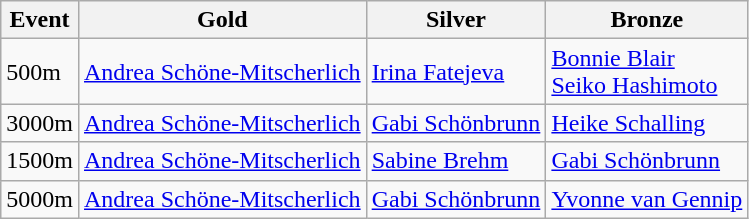<table class="wikitable">
<tr>
<th>Event</th>
<th>Gold<br></th>
<th>Silver<br></th>
<th>Bronze<br></th>
</tr>
<tr>
<td>500m</td>
<td><a href='#'>Andrea Schöne-Mitscherlich</a></td>
<td><a href='#'>Irina Fatejeva</a></td>
<td><a href='#'>Bonnie Blair</a><br><a href='#'>Seiko Hashimoto</a></td>
</tr>
<tr>
<td>3000m</td>
<td><a href='#'>Andrea Schöne-Mitscherlich</a></td>
<td><a href='#'>Gabi Schönbrunn</a></td>
<td><a href='#'>Heike Schalling</a></td>
</tr>
<tr>
<td>1500m</td>
<td><a href='#'>Andrea Schöne-Mitscherlich</a></td>
<td><a href='#'>Sabine Brehm</a></td>
<td><a href='#'>Gabi Schönbrunn</a></td>
</tr>
<tr>
<td>5000m</td>
<td><a href='#'>Andrea Schöne-Mitscherlich</a></td>
<td><a href='#'>Gabi Schönbrunn</a></td>
<td><a href='#'>Yvonne van Gennip</a></td>
</tr>
</table>
